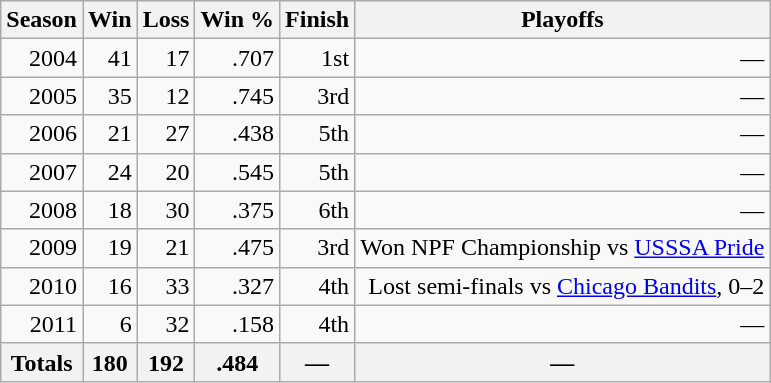<table class="wikitable" style="text-align: right;">
<tr bgcolor="#efefef">
<th>Season</th>
<th>Win</th>
<th>Loss</th>
<th>Win %</th>
<th>Finish</th>
<th>Playoffs</th>
</tr>
<tr>
<td>2004</td>
<td>41</td>
<td>17</td>
<td>.707</td>
<td>1st</td>
<td>—</td>
</tr>
<tr>
<td>2005</td>
<td>35</td>
<td>12</td>
<td>.745</td>
<td>3rd</td>
<td>—</td>
</tr>
<tr>
<td>2006</td>
<td>21</td>
<td>27</td>
<td>.438</td>
<td>5th</td>
<td>—</td>
</tr>
<tr>
<td>2007</td>
<td>24</td>
<td>20</td>
<td>.545</td>
<td>5th</td>
<td>—</td>
</tr>
<tr>
<td>2008</td>
<td>18</td>
<td>30</td>
<td>.375</td>
<td>6th</td>
<td>—</td>
</tr>
<tr>
<td>2009</td>
<td>19</td>
<td>21</td>
<td>.475</td>
<td>3rd</td>
<td>Won NPF Championship vs <a href='#'>USSSA Pride</a></td>
</tr>
<tr>
<td>2010</td>
<td>16</td>
<td>33</td>
<td>.327</td>
<td>4th</td>
<td>Lost semi-finals vs <a href='#'>Chicago Bandits</a>, 0–2</td>
</tr>
<tr>
<td>2011</td>
<td>6</td>
<td>32</td>
<td>.158</td>
<td>4th</td>
<td>—</td>
</tr>
<tr>
<th>Totals</th>
<th>180</th>
<th>192</th>
<th>.484</th>
<th>—</th>
<th>—</th>
</tr>
</table>
